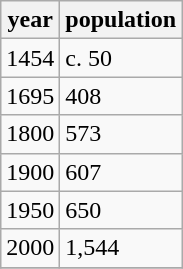<table class="wikitable">
<tr>
<th>year</th>
<th>population</th>
</tr>
<tr>
<td>1454</td>
<td>c. 50</td>
</tr>
<tr>
<td>1695</td>
<td>408</td>
</tr>
<tr>
<td>1800</td>
<td>573</td>
</tr>
<tr>
<td>1900</td>
<td>607</td>
</tr>
<tr>
<td>1950</td>
<td>650</td>
</tr>
<tr>
<td>2000</td>
<td>1,544</td>
</tr>
<tr>
</tr>
</table>
